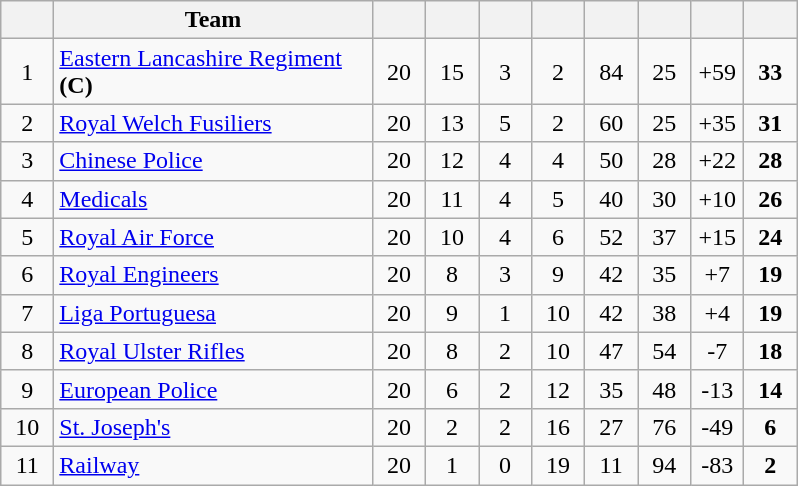<table class="wikitable" style="text-align: center">
<tr>
<th width=28></th>
<th width=205>Team</th>
<th width=28></th>
<th width=28></th>
<th width=28></th>
<th width=28></th>
<th width=28></th>
<th width=28></th>
<th width=28></th>
<th width=28></th>
</tr>
<tr>
<td>1</td>
<td align=left><a href='#'>Eastern Lancashire Regiment</a> <strong>(C)</strong></td>
<td>20</td>
<td>15</td>
<td>3</td>
<td>2</td>
<td>84</td>
<td>25</td>
<td>+59</td>
<td><strong>33</strong></td>
</tr>
<tr>
<td>2</td>
<td align=left><a href='#'>Royal Welch Fusiliers</a></td>
<td>20</td>
<td>13</td>
<td>5</td>
<td>2</td>
<td>60</td>
<td>25</td>
<td>+35</td>
<td><strong>31</strong></td>
</tr>
<tr>
<td>3</td>
<td align=left><a href='#'>Chinese Police</a></td>
<td>20</td>
<td>12</td>
<td>4</td>
<td>4</td>
<td>50</td>
<td>28</td>
<td>+22</td>
<td><strong>28</strong></td>
</tr>
<tr>
<td>4</td>
<td align=left><a href='#'>Medicals</a></td>
<td>20</td>
<td>11</td>
<td>4</td>
<td>5</td>
<td>40</td>
<td>30</td>
<td>+10</td>
<td><strong>26</strong></td>
</tr>
<tr>
<td>5</td>
<td align=left><a href='#'>Royal Air Force</a></td>
<td>20</td>
<td>10</td>
<td>4</td>
<td>6</td>
<td>52</td>
<td>37</td>
<td>+15</td>
<td><strong>24</strong></td>
</tr>
<tr>
<td>6</td>
<td align=left><a href='#'>Royal Engineers</a></td>
<td>20</td>
<td>8</td>
<td>3</td>
<td>9</td>
<td>42</td>
<td>35</td>
<td>+7</td>
<td><strong>19</strong></td>
</tr>
<tr>
<td>7</td>
<td align=left><a href='#'>Liga Portuguesa</a></td>
<td>20</td>
<td>9</td>
<td>1</td>
<td>10</td>
<td>42</td>
<td>38</td>
<td>+4</td>
<td><strong>19</strong></td>
</tr>
<tr>
<td>8</td>
<td align=left><a href='#'>Royal Ulster Rifles</a></td>
<td>20</td>
<td>8</td>
<td>2</td>
<td>10</td>
<td>47</td>
<td>54</td>
<td>-7</td>
<td><strong>18</strong></td>
</tr>
<tr>
<td>9</td>
<td align=left><a href='#'>European Police</a></td>
<td>20</td>
<td>6</td>
<td>2</td>
<td>12</td>
<td>35</td>
<td>48</td>
<td>-13</td>
<td><strong>14</strong></td>
</tr>
<tr>
<td>10</td>
<td align=left><a href='#'>St. Joseph's</a></td>
<td>20</td>
<td>2</td>
<td>2</td>
<td>16</td>
<td>27</td>
<td>76</td>
<td>-49</td>
<td><strong>6</strong></td>
</tr>
<tr>
<td>11</td>
<td align=left><a href='#'>Railway</a></td>
<td>20</td>
<td>1</td>
<td>0</td>
<td>19</td>
<td>11</td>
<td>94</td>
<td>-83</td>
<td><strong>2</strong></td>
</tr>
</table>
